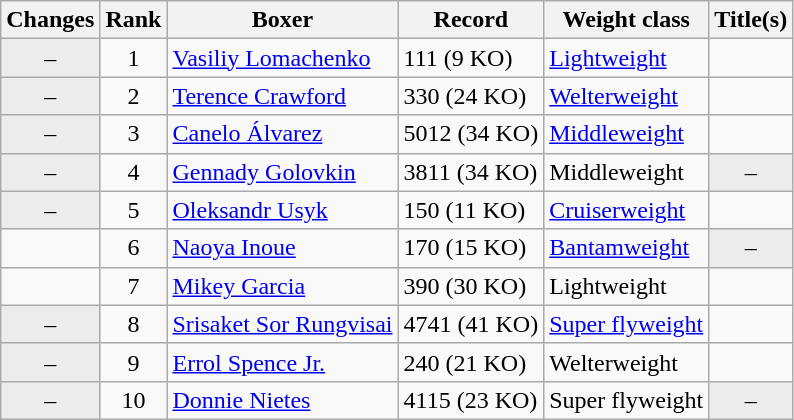<table class="wikitable ">
<tr>
<th>Changes</th>
<th>Rank</th>
<th>Boxer</th>
<th>Record</th>
<th>Weight class</th>
<th>Title(s)</th>
</tr>
<tr>
<td align=center bgcolor=#ECECEC>–</td>
<td align=center>1</td>
<td><a href='#'>Vasiliy Lomachenko</a></td>
<td>111 (9 KO)</td>
<td><a href='#'>Lightweight</a></td>
<td></td>
</tr>
<tr>
<td align=center bgcolor=#ECECEC>–</td>
<td align=center>2</td>
<td><a href='#'>Terence Crawford</a></td>
<td>330 (24 KO)</td>
<td><a href='#'>Welterweight</a></td>
<td></td>
</tr>
<tr>
<td align=center bgcolor=#ECECEC>–</td>
<td align=center>3</td>
<td><a href='#'>Canelo Álvarez</a></td>
<td>5012 (34 KO)</td>
<td><a href='#'>Middleweight</a></td>
<td></td>
</tr>
<tr>
<td align=center bgcolor=#ECECEC>–</td>
<td align=center>4</td>
<td><a href='#'>Gennady Golovkin</a></td>
<td>3811 (34 KO)</td>
<td>Middleweight</td>
<td align=center bgcolor=#ECECEC data-sort-value="Z">–</td>
</tr>
<tr>
<td align=center bgcolor=#ECECEC>–</td>
<td align=center>5</td>
<td><a href='#'>Oleksandr Usyk</a></td>
<td>150 (11 KO)</td>
<td><a href='#'>Cruiserweight</a></td>
<td></td>
</tr>
<tr>
<td align=center></td>
<td align=center>6</td>
<td><a href='#'>Naoya Inoue</a></td>
<td>170 (15 KO)</td>
<td><a href='#'>Bantamweight</a></td>
<td align=center bgcolor=#ECECEC data-sort-value="Z">–</td>
</tr>
<tr>
<td align=center></td>
<td align=center>7</td>
<td><a href='#'>Mikey Garcia</a></td>
<td>390 (30 KO)</td>
<td>Lightweight</td>
<td></td>
</tr>
<tr>
<td align=center bgcolor=#ECECEC>–</td>
<td align=center>8</td>
<td><a href='#'>Srisaket Sor Rungvisai</a></td>
<td>4741 (41 KO)</td>
<td><a href='#'>Super flyweight</a></td>
<td></td>
</tr>
<tr>
<td align=center bgcolor=#ECECEC>–</td>
<td align=center>9</td>
<td><a href='#'>Errol Spence Jr.</a></td>
<td>240 (21 KO)</td>
<td>Welterweight</td>
<td></td>
</tr>
<tr>
<td align=center bgcolor=#ECECEC>–</td>
<td align=center>10</td>
<td><a href='#'>Donnie Nietes</a></td>
<td>4115 (23 KO)</td>
<td>Super flyweight</td>
<td align=center bgcolor=#ECECEC data-sort-value="Z">–</td>
</tr>
</table>
